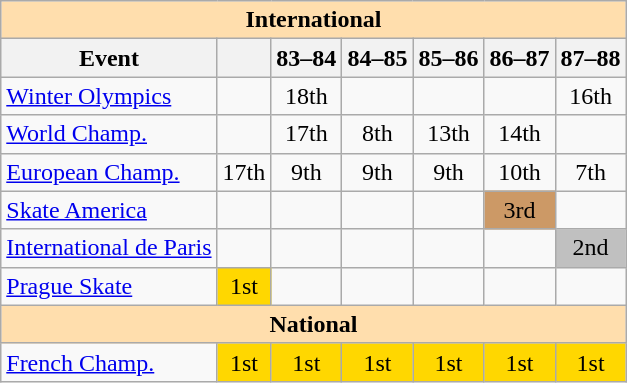<table class="wikitable" style="text-align:center">
<tr>
<th style="background-color: #ffdead; " colspan=7 align=center>International</th>
</tr>
<tr>
<th>Event</th>
<th></th>
<th>83–84</th>
<th>84–85</th>
<th>85–86</th>
<th>86–87</th>
<th>87–88</th>
</tr>
<tr>
<td align=left><a href='#'>Winter Olympics</a></td>
<td></td>
<td>18th</td>
<td></td>
<td></td>
<td></td>
<td>16th</td>
</tr>
<tr>
<td align=left><a href='#'>World Champ.</a></td>
<td></td>
<td>17th</td>
<td>8th</td>
<td>13th</td>
<td>14th</td>
<td></td>
</tr>
<tr>
<td align=left><a href='#'>European Champ.</a></td>
<td>17th</td>
<td>9th</td>
<td>9th</td>
<td>9th</td>
<td>10th</td>
<td>7th</td>
</tr>
<tr>
<td align=left><a href='#'>Skate America</a></td>
<td></td>
<td></td>
<td></td>
<td></td>
<td bgcolor=cc9966>3rd</td>
<td></td>
</tr>
<tr>
<td align=left><a href='#'>International de Paris</a></td>
<td></td>
<td></td>
<td></td>
<td></td>
<td></td>
<td bgcolor=silver>2nd</td>
</tr>
<tr>
<td align=left><a href='#'>Prague Skate</a></td>
<td bgcolor=gold>1st</td>
<td></td>
<td></td>
<td></td>
<td></td>
<td></td>
</tr>
<tr>
<th style="background-color: #ffdead; " colspan=7 align=center>National</th>
</tr>
<tr>
<td align=left><a href='#'>French Champ.</a></td>
<td bgcolor=gold>1st</td>
<td bgcolor=gold>1st</td>
<td bgcolor=gold>1st</td>
<td bgcolor=gold>1st</td>
<td bgcolor=gold>1st</td>
<td bgcolor=gold>1st</td>
</tr>
</table>
